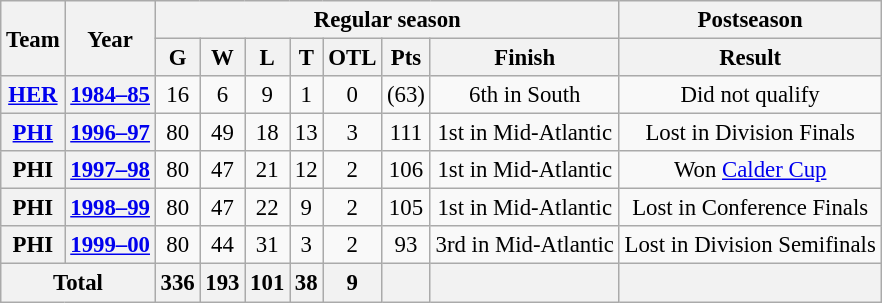<table class="wikitable" style="font-size: 95%; text-align:center;">
<tr>
<th rowspan="2">Team</th>
<th rowspan="2">Year</th>
<th colspan="7">Regular season</th>
<th colspan="1">Postseason</th>
</tr>
<tr>
<th>G</th>
<th>W</th>
<th>L</th>
<th>T</th>
<th>OTL</th>
<th>Pts</th>
<th>Finish</th>
<th>Result</th>
</tr>
<tr>
<th><a href='#'>HER</a></th>
<th><a href='#'>1984–85</a></th>
<td>16</td>
<td>6</td>
<td>9</td>
<td>1</td>
<td>0</td>
<td>(63)</td>
<td>6th in South</td>
<td>Did not qualify</td>
</tr>
<tr>
<th><a href='#'>PHI</a></th>
<th><a href='#'>1996–97</a></th>
<td>80</td>
<td>49</td>
<td>18</td>
<td>13</td>
<td>3</td>
<td>111</td>
<td>1st in Mid-Atlantic</td>
<td>Lost in Division Finals</td>
</tr>
<tr>
<th>PHI</th>
<th><a href='#'>1997–98</a></th>
<td>80</td>
<td>47</td>
<td>21</td>
<td>12</td>
<td>2</td>
<td>106</td>
<td>1st in Mid-Atlantic</td>
<td>Won <a href='#'>Calder Cup</a></td>
</tr>
<tr>
<th>PHI</th>
<th><a href='#'>1998–99</a></th>
<td>80</td>
<td>47</td>
<td>22</td>
<td>9</td>
<td>2</td>
<td>105</td>
<td>1st in Mid-Atlantic</td>
<td>Lost in Conference Finals</td>
</tr>
<tr>
<th>PHI</th>
<th><a href='#'>1999–00</a></th>
<td>80</td>
<td>44</td>
<td>31</td>
<td>3</td>
<td>2</td>
<td>93</td>
<td>3rd in Mid-Atlantic</td>
<td>Lost in Division Semifinals</td>
</tr>
<tr>
<th colspan="2">Total</th>
<th>336</th>
<th>193</th>
<th>101</th>
<th>38</th>
<th>9</th>
<th></th>
<th></th>
<th></th>
</tr>
</table>
